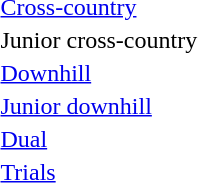<table>
<tr>
<td><a href='#'>Cross-country</a></td>
<td></td>
<td></td>
<td></td>
</tr>
<tr>
<td>Junior cross-country</td>
<td></td>
<td></td>
<td></td>
</tr>
<tr>
<td><a href='#'>Downhill</a></td>
<td></td>
<td></td>
<td></td>
</tr>
<tr>
<td><a href='#'>Junior downhill</a></td>
<td></td>
<td></td>
<td></td>
</tr>
<tr>
<td><a href='#'>Dual</a></td>
<td></td>
<td></td>
<td></td>
</tr>
<tr>
<td><a href='#'>Trials</a></td>
<td></td>
<td></td>
<td></td>
</tr>
</table>
